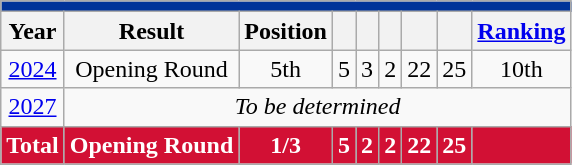<table class="wikitable" style="text-align: center;">
<tr>
<th colspan="9" style="background:#039;"><a href='#'></a> </th>
</tr>
<tr>
<th scope="col">Year</th>
<th scope="col">Result</th>
<th scope="col">Position</th>
<th scope="col"></th>
<th scope="col"></th>
<th scope="col"></th>
<th scope="col"></th>
<th scope="col"></th>
<th scope="col"><a href='#'>Ranking</a></th>
</tr>
<tr>
<td> <a href='#'>2024</a></td>
<td>Opening Round</td>
<td>5th</td>
<td>5</td>
<td>3</td>
<td>2</td>
<td>22</td>
<td>25</td>
<td>10th</td>
</tr>
<tr>
<td><a href='#'>2027</a></td>
<td colspan="8"><em>To be determined</em></td>
</tr>
<tr>
<th style="color:white; background:#D21034;">Total</th>
<th style="color:white; background:#D21034;">Opening Round</th>
<th style="color:white; background:#D21034;">1/3</th>
<th style="color:white; background:#D21034;">5</th>
<th style="color:white; background:#D21034;">2</th>
<th style="color:white; background:#D21034;">2</th>
<th style="color:white; background:#D21034;">22</th>
<th style="color:white; background:#D21034;">25</th>
<th style="color:white; background:#D21034;"></th>
</tr>
</table>
